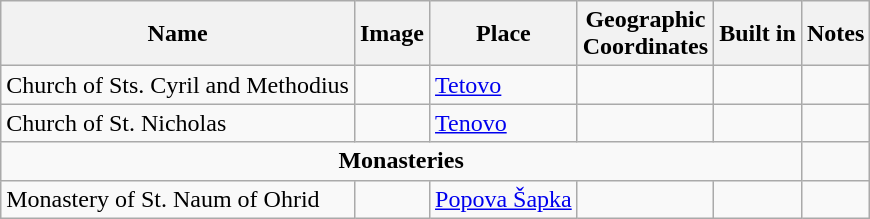<table class="wikitable">
<tr>
<th><strong> Name</strong></th>
<th><strong> Image</strong></th>
<th><strong> Place</strong></th>
<th><strong> Geographic</strong><br><strong>Coordinates</strong></th>
<th><strong> Built in</strong></th>
<th><strong> Notes</strong></th>
</tr>
<tr>
<td>Church of Sts. Cyril and Methodius</td>
<td></td>
<td><a href='#'>Tetovo</a></td>
<td></td>
<td></td>
<td></td>
</tr>
<tr>
<td>Church of St. Nicholas</td>
<td></td>
<td><a href='#'>Tenovo</a></td>
<td></td>
<td></td>
<td></td>
</tr>
<tr>
<td colspan="5" align="center"><strong>Monasteries</strong></td>
</tr>
<tr>
<td>Monastery of St. Naum of Ohrid</td>
<td></td>
<td><a href='#'>Popova Šapka</a></td>
<td></td>
<td></td>
<td></td>
</tr>
</table>
